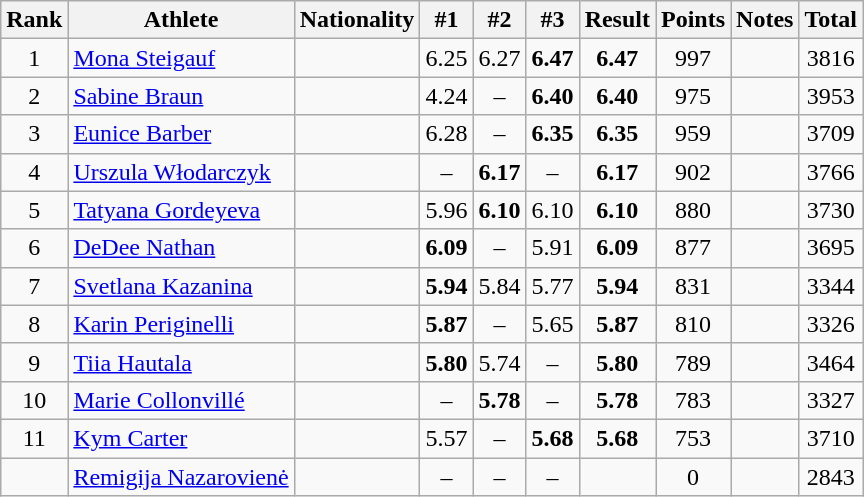<table class="wikitable sortable" style="text-align:center">
<tr>
<th>Rank</th>
<th>Athlete</th>
<th>Nationality</th>
<th>#1</th>
<th>#2</th>
<th>#3</th>
<th>Result</th>
<th>Points</th>
<th>Notes</th>
<th>Total</th>
</tr>
<tr>
<td>1</td>
<td align=left><a href='#'>Mona Steigauf</a></td>
<td align=left></td>
<td>6.25</td>
<td>6.27</td>
<td><strong>6.47</strong></td>
<td><strong>6.47</strong></td>
<td>997</td>
<td></td>
<td>3816</td>
</tr>
<tr>
<td>2</td>
<td align=left><a href='#'>Sabine Braun</a></td>
<td align=left></td>
<td>4.24</td>
<td>–</td>
<td><strong>6.40</strong></td>
<td><strong>6.40</strong></td>
<td>975</td>
<td></td>
<td>3953</td>
</tr>
<tr>
<td>3</td>
<td align=left><a href='#'>Eunice Barber</a></td>
<td align=left></td>
<td>6.28</td>
<td>–</td>
<td><strong>6.35</strong></td>
<td><strong>6.35</strong></td>
<td>959</td>
<td></td>
<td>3709</td>
</tr>
<tr>
<td>4</td>
<td align=left><a href='#'>Urszula Włodarczyk</a></td>
<td align=left></td>
<td>–</td>
<td><strong>6.17</strong></td>
<td>–</td>
<td><strong>6.17</strong></td>
<td>902</td>
<td></td>
<td>3766</td>
</tr>
<tr>
<td>5</td>
<td align=left><a href='#'>Tatyana Gordeyeva</a></td>
<td align=left></td>
<td>5.96</td>
<td><strong>6.10</strong></td>
<td>6.10</td>
<td><strong>6.10</strong></td>
<td>880</td>
<td></td>
<td>3730</td>
</tr>
<tr>
<td>6</td>
<td align=left><a href='#'>DeDee Nathan</a></td>
<td align=left></td>
<td><strong>6.09</strong></td>
<td>–</td>
<td>5.91</td>
<td><strong>6.09</strong></td>
<td>877</td>
<td></td>
<td>3695</td>
</tr>
<tr>
<td>7</td>
<td align=left><a href='#'>Svetlana Kazanina</a></td>
<td align=left></td>
<td><strong>5.94</strong></td>
<td>5.84</td>
<td>5.77</td>
<td><strong>5.94</strong></td>
<td>831</td>
<td></td>
<td>3344</td>
</tr>
<tr>
<td>8</td>
<td align=left><a href='#'>Karin Periginelli</a></td>
<td align=left></td>
<td><strong>5.87</strong></td>
<td>–</td>
<td>5.65</td>
<td><strong>5.87</strong></td>
<td>810</td>
<td></td>
<td>3326</td>
</tr>
<tr>
<td>9</td>
<td align=left><a href='#'>Tiia Hautala</a></td>
<td align=left></td>
<td><strong>5.80</strong></td>
<td>5.74</td>
<td>–</td>
<td><strong>5.80</strong></td>
<td>789</td>
<td></td>
<td>3464</td>
</tr>
<tr>
<td>10</td>
<td align=left><a href='#'>Marie Collonvillé</a></td>
<td align=left></td>
<td>–</td>
<td><strong>5.78</strong></td>
<td>–</td>
<td><strong>5.78</strong></td>
<td>783</td>
<td></td>
<td>3327</td>
</tr>
<tr>
<td>11</td>
<td align=left><a href='#'>Kym Carter</a></td>
<td align=left></td>
<td>5.57</td>
<td>–</td>
<td><strong>5.68</strong></td>
<td><strong>5.68</strong></td>
<td>753</td>
<td></td>
<td>3710</td>
</tr>
<tr>
<td></td>
<td align=left><a href='#'>Remigija Nazarovienė</a></td>
<td align=left></td>
<td>–</td>
<td>–</td>
<td>–</td>
<td><strong></strong></td>
<td>0</td>
<td></td>
<td>2843</td>
</tr>
</table>
